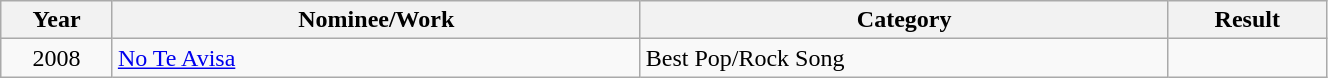<table class="wikitable plainrowheaders" style="width:70%;">
<tr>
<th scope="col" style="width:4%;">Year</th>
<th scope="col" style="width:20%;">Nominee/Work</th>
<th scope="col" style="width:20%;">Category</th>
<th scope="col" style="width:6%;">Result</th>
</tr>
<tr>
<td style="text-align:center;">2008</td>
<td><a href='#'>No Te Avisa</a></td>
<td>Best Pop/Rock Song</td>
<td></td>
</tr>
</table>
